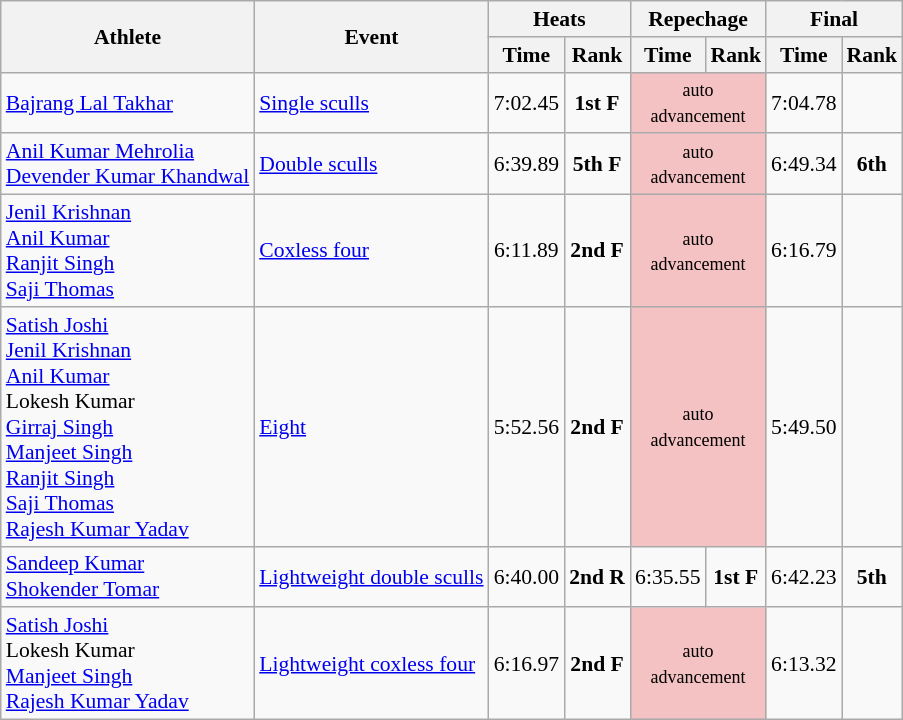<table class=wikitable style="font-size:90%">
<tr>
<th rowspan=2>Athlete</th>
<th rowspan=2>Event</th>
<th colspan=2>Heats</th>
<th colspan=2>Repechage</th>
<th colspan=2>Final</th>
</tr>
<tr>
<th>Time</th>
<th>Rank</th>
<th>Time</th>
<th>Rank</th>
<th>Time</th>
<th>Rank</th>
</tr>
<tr>
<td><a href='#'>Bajrang Lal Takhar</a></td>
<td><a href='#'>Single sculls</a></td>
<td align=center>7:02.45</td>
<td align=center><strong>1st F</strong></td>
<td colspan="2" style="text-align:center; background:#f4c2c2;"><small>auto<br>advancement</small></td>
<td align=center>7:04.78</td>
<td align=center></td>
</tr>
<tr>
<td><a href='#'>Anil Kumar Mehrolia</a><br><a href='#'>Devender Kumar Khandwal</a></td>
<td><a href='#'>Double sculls</a></td>
<td align=center>6:39.89</td>
<td align=center><strong>5th F</strong></td>
<td colspan="2" style="text-align:center; background:#f4c2c2;"><small>auto<br>advancement</small></td>
<td align=center>6:49.34</td>
<td align=center><strong>6th</strong></td>
</tr>
<tr>
<td><a href='#'>Jenil Krishnan</a><br><a href='#'>Anil Kumar</a><br><a href='#'>Ranjit Singh</a><br><a href='#'>Saji Thomas</a></td>
<td><a href='#'>Coxless four</a></td>
<td align=center>6:11.89</td>
<td align=center><strong>2nd F</strong></td>
<td colspan="2" style="text-align:center; background:#f4c2c2;"><small>auto<br>advancement</small></td>
<td align=center>6:16.79</td>
<td align=center></td>
</tr>
<tr>
<td><a href='#'>Satish Joshi</a><br><a href='#'>Jenil Krishnan</a><br><a href='#'>Anil Kumar</a><br>Lokesh Kumar<br><a href='#'>Girraj Singh</a><br><a href='#'>Manjeet Singh</a><br><a href='#'>Ranjit Singh</a><br><a href='#'>Saji Thomas</a><br><a href='#'>Rajesh Kumar Yadav</a></td>
<td><a href='#'>Eight</a></td>
<td align=center>5:52.56</td>
<td align=center><strong>2nd F</strong></td>
<td colspan="2" style="text-align:center; background:#f4c2c2;"><small>auto<br>advancement</small></td>
<td align=center>5:49.50</td>
<td align=center></td>
</tr>
<tr>
<td><a href='#'>Sandeep Kumar</a><br><a href='#'>Shokender Tomar</a></td>
<td><a href='#'>Lightweight double sculls</a></td>
<td align=center>6:40.00</td>
<td align=center><strong>2nd R</strong></td>
<td align=center>6:35.55</td>
<td align=center><strong>1st F</strong></td>
<td align=center>6:42.23</td>
<td align=center><strong>5th</strong></td>
</tr>
<tr>
<td><a href='#'>Satish Joshi</a><br>Lokesh Kumar<br><a href='#'>Manjeet Singh</a><br><a href='#'>Rajesh Kumar Yadav</a></td>
<td><a href='#'>Lightweight coxless four</a></td>
<td align=center>6:16.97</td>
<td align=center><strong>2nd F</strong></td>
<td colspan="2" style="text-align:center; background:#f4c2c2;"><small>auto<br>advancement</small></td>
<td align=center>6:13.32</td>
<td align=center></td>
</tr>
</table>
